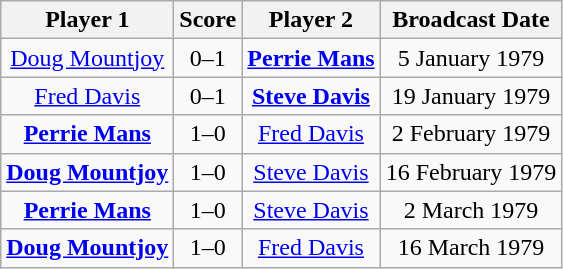<table class="wikitable" style="text-align: center">
<tr>
<th>Player 1</th>
<th>Score</th>
<th>Player 2</th>
<th>Broadcast Date</th>
</tr>
<tr>
<td> <a href='#'>Doug Mountjoy</a></td>
<td>0–1</td>
<td> <strong><a href='#'>Perrie Mans</a></strong></td>
<td>5 January 1979</td>
</tr>
<tr>
<td> <a href='#'>Fred Davis</a></td>
<td>0–1</td>
<td> <strong><a href='#'>Steve Davis</a></strong></td>
<td>19 January 1979</td>
</tr>
<tr>
<td> <strong><a href='#'>Perrie Mans</a></strong></td>
<td>1–0</td>
<td> <a href='#'>Fred Davis</a></td>
<td>2 February 1979</td>
</tr>
<tr>
<td> <strong><a href='#'>Doug Mountjoy</a></strong></td>
<td>1–0</td>
<td> <a href='#'>Steve Davis</a></td>
<td>16 February 1979</td>
</tr>
<tr>
<td> <strong><a href='#'>Perrie Mans</a></strong></td>
<td>1–0</td>
<td> <a href='#'>Steve Davis</a></td>
<td>2 March 1979</td>
</tr>
<tr>
<td> <strong><a href='#'>Doug Mountjoy</a></strong></td>
<td>1–0</td>
<td> <a href='#'>Fred Davis</a></td>
<td>16 March 1979</td>
</tr>
</table>
